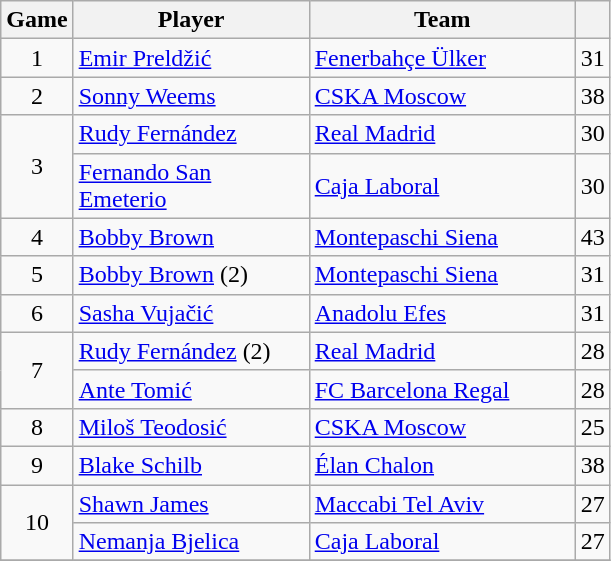<table class="wikitable sortable" style="text-align: center;">
<tr>
<th style="text-align:center;">Game</th>
<th style="text-align:center; width:150px;">Player</th>
<th style="text-align:center; width:170px;">Team</th>
<th style="text-align:center;"></th>
</tr>
<tr>
<td>1</td>
<td align="left"> <a href='#'>Emir Preldžić</a></td>
<td align="left"> <a href='#'>Fenerbahçe Ülker</a></td>
<td>31</td>
</tr>
<tr>
<td>2</td>
<td align="left"> <a href='#'>Sonny Weems</a></td>
<td align="left"> <a href='#'>CSKA Moscow</a></td>
<td>38</td>
</tr>
<tr>
<td rowspan=2>3</td>
<td align="left"> <a href='#'>Rudy Fernández</a></td>
<td align="left"> <a href='#'>Real Madrid</a></td>
<td>30</td>
</tr>
<tr>
<td align="left"> <a href='#'>Fernando San Emeterio</a></td>
<td align="left"> <a href='#'>Caja Laboral</a></td>
<td>30</td>
</tr>
<tr>
<td>4</td>
<td align="left"> <a href='#'>Bobby Brown</a></td>
<td align="left"> <a href='#'>Montepaschi Siena</a></td>
<td>43</td>
</tr>
<tr>
<td>5</td>
<td align="left"> <a href='#'>Bobby Brown</a> (2)</td>
<td align="left"> <a href='#'>Montepaschi Siena</a></td>
<td>31</td>
</tr>
<tr>
<td>6</td>
<td align="left"> <a href='#'>Sasha Vujačić</a></td>
<td align="left"> <a href='#'>Anadolu Efes</a></td>
<td>31</td>
</tr>
<tr>
<td rowspan=2>7</td>
<td align="left"> <a href='#'>Rudy Fernández</a> (2)</td>
<td align="left"> <a href='#'>Real Madrid</a></td>
<td>28</td>
</tr>
<tr>
<td align="left"> <a href='#'>Ante Tomić</a></td>
<td align="left"> <a href='#'>FC Barcelona Regal</a></td>
<td>28</td>
</tr>
<tr>
<td>8</td>
<td align="left"> <a href='#'>Miloš Teodosić</a></td>
<td align="left"> <a href='#'>CSKA Moscow</a></td>
<td>25</td>
</tr>
<tr>
<td>9</td>
<td align="left"> <a href='#'>Blake Schilb</a></td>
<td align="left"> <a href='#'>Élan Chalon</a></td>
<td>38</td>
</tr>
<tr>
<td rowspan=2>10</td>
<td align="left"> <a href='#'>Shawn James</a></td>
<td align="left"> <a href='#'>Maccabi Tel Aviv</a></td>
<td>27</td>
</tr>
<tr>
<td align="left"> <a href='#'>Nemanja Bjelica</a></td>
<td align="left"> <a href='#'>Caja Laboral</a></td>
<td>27</td>
</tr>
<tr>
</tr>
</table>
